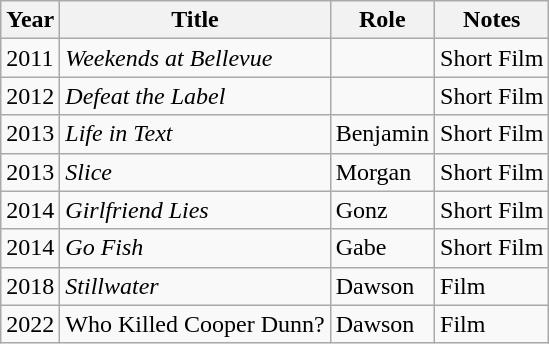<table class="wikitable">
<tr>
<th>Year</th>
<th>Title</th>
<th>Role</th>
<th>Notes</th>
</tr>
<tr>
<td>2011</td>
<td><em>Weekends at Bellevue</em></td>
<td></td>
<td>Short Film</td>
</tr>
<tr>
<td>2012</td>
<td><em>Defeat the Label</em></td>
<td></td>
<td>Short Film</td>
</tr>
<tr>
<td>2013</td>
<td><em>Life in Text</em></td>
<td>Benjamin</td>
<td>Short Film</td>
</tr>
<tr>
<td>2013</td>
<td><em>Slice</em></td>
<td>Morgan</td>
<td>Short Film</td>
</tr>
<tr>
<td>2014</td>
<td><em>Girlfriend Lies</em></td>
<td>Gonz</td>
<td>Short Film</td>
</tr>
<tr>
<td>2014</td>
<td><em>Go Fish</em></td>
<td>Gabe</td>
<td>Short Film</td>
</tr>
<tr>
<td>2018</td>
<td><em>Stillwater</em></td>
<td>Dawson</td>
<td>Film</td>
</tr>
<tr>
<td>2022</td>
<td>Who Killed Cooper Dunn?</td>
<td>Dawson</td>
<td>Film</td>
</tr>
</table>
